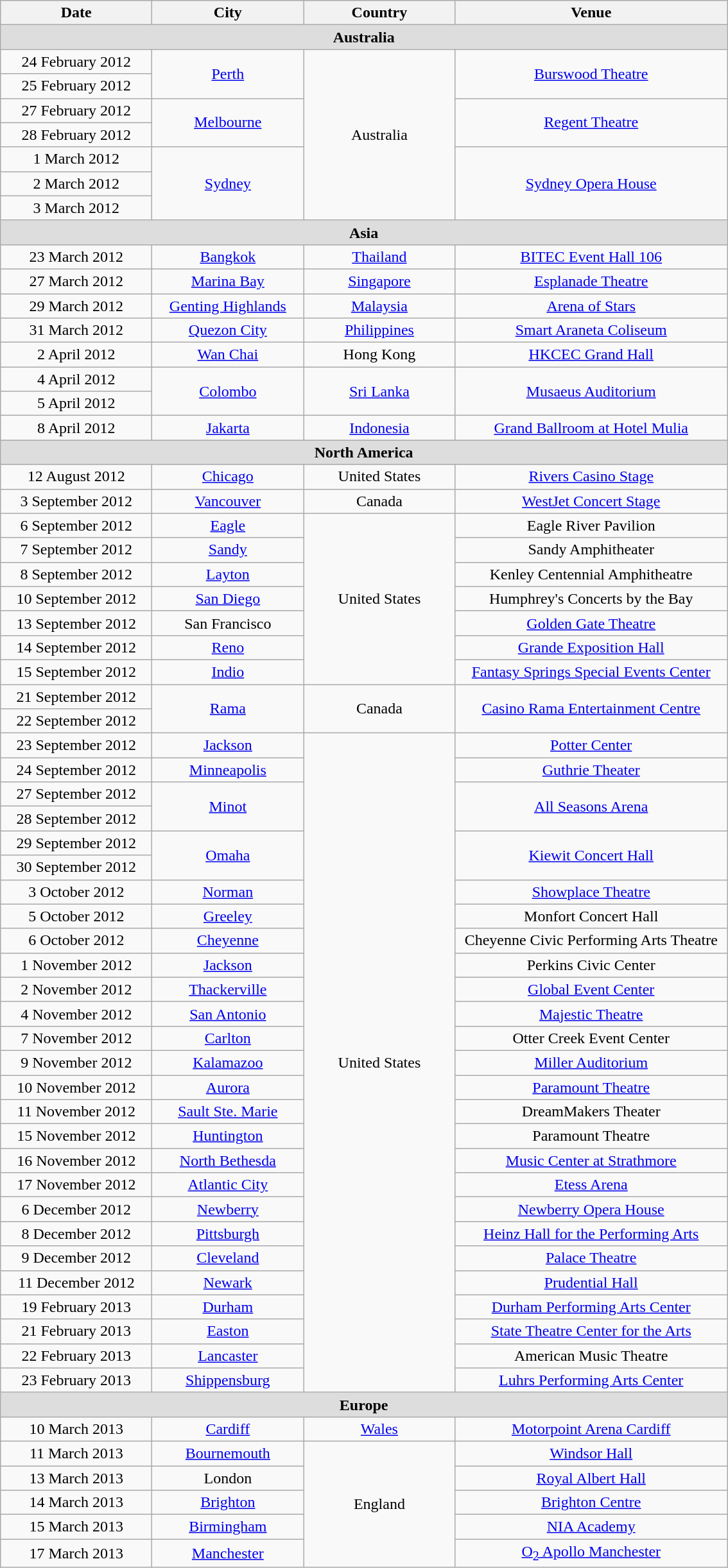<table class="wikitable" style="text-align:center;">
<tr>
<th width="150">Date</th>
<th width="150">City</th>
<th width="150">Country</th>
<th width="275">Venue</th>
</tr>
<tr bgcolor="#DDDDDD">
<td colspan=4><strong>Australia</strong></td>
</tr>
<tr>
<td>24 February 2012</td>
<td rowspan="2"><a href='#'>Perth</a></td>
<td rowspan="7">Australia</td>
<td rowspan="2"><a href='#'>Burswood Theatre</a></td>
</tr>
<tr>
<td>25 February 2012</td>
</tr>
<tr>
<td>27 February 2012</td>
<td rowspan="2"><a href='#'>Melbourne</a></td>
<td rowspan="2"><a href='#'>Regent Theatre</a></td>
</tr>
<tr>
<td>28 February 2012</td>
</tr>
<tr>
<td>1 March 2012</td>
<td rowspan="3"><a href='#'>Sydney</a></td>
<td rowspan="3"><a href='#'>Sydney Opera House</a></td>
</tr>
<tr>
<td>2 March 2012</td>
</tr>
<tr>
<td>3 March 2012</td>
</tr>
<tr bgcolor="#DDDDDD">
<td colspan=4><strong>Asia</strong></td>
</tr>
<tr>
<td>23 March 2012</td>
<td><a href='#'>Bangkok</a></td>
<td><a href='#'>Thailand</a></td>
<td><a href='#'>BITEC Event Hall 106</a></td>
</tr>
<tr>
<td>27 March 2012</td>
<td><a href='#'>Marina Bay</a></td>
<td><a href='#'>Singapore</a></td>
<td><a href='#'>Esplanade Theatre</a></td>
</tr>
<tr>
<td>29 March 2012</td>
<td><a href='#'>Genting Highlands</a></td>
<td><a href='#'>Malaysia</a></td>
<td><a href='#'>Arena of Stars</a></td>
</tr>
<tr>
<td>31 March 2012</td>
<td><a href='#'>Quezon City</a></td>
<td><a href='#'>Philippines</a></td>
<td><a href='#'>Smart Araneta Coliseum</a></td>
</tr>
<tr>
<td>2 April 2012</td>
<td><a href='#'>Wan Chai</a></td>
<td>Hong Kong</td>
<td><a href='#'>HKCEC Grand Hall</a></td>
</tr>
<tr>
<td>4 April 2012</td>
<td rowspan="2"><a href='#'>Colombo</a></td>
<td rowspan="2"><a href='#'>Sri Lanka</a></td>
<td rowspan="2"><a href='#'>Musaeus Auditorium</a></td>
</tr>
<tr>
<td>5 April 2012</td>
</tr>
<tr>
<td>8 April 2012</td>
<td><a href='#'>Jakarta</a></td>
<td><a href='#'>Indonesia</a></td>
<td><a href='#'>Grand Ballroom at Hotel Mulia</a></td>
</tr>
<tr bgcolor="#DDDDDD">
<td colspan=4><strong>North America</strong></td>
</tr>
<tr>
<td>12 August 2012</td>
<td><a href='#'>Chicago</a></td>
<td>United States</td>
<td><a href='#'>Rivers Casino Stage</a></td>
</tr>
<tr>
<td>3 September 2012</td>
<td><a href='#'>Vancouver</a></td>
<td>Canada</td>
<td><a href='#'>WestJet Concert Stage</a></td>
</tr>
<tr>
<td>6 September 2012</td>
<td><a href='#'>Eagle</a></td>
<td rowspan="7">United States</td>
<td>Eagle River Pavilion</td>
</tr>
<tr>
<td>7 September 2012</td>
<td><a href='#'>Sandy</a></td>
<td>Sandy Amphitheater</td>
</tr>
<tr>
<td>8 September 2012</td>
<td><a href='#'>Layton</a></td>
<td>Kenley Centennial Amphitheatre</td>
</tr>
<tr>
<td>10 September 2012</td>
<td><a href='#'>San Diego</a></td>
<td>Humphrey's Concerts by the Bay</td>
</tr>
<tr>
<td>13 September 2012</td>
<td>San Francisco</td>
<td><a href='#'>Golden Gate Theatre</a></td>
</tr>
<tr>
<td>14 September 2012</td>
<td><a href='#'>Reno</a></td>
<td><a href='#'>Grande Exposition Hall</a></td>
</tr>
<tr>
<td>15 September 2012</td>
<td><a href='#'>Indio</a></td>
<td><a href='#'>Fantasy Springs Special Events Center</a></td>
</tr>
<tr>
<td>21 September 2012</td>
<td rowspan="2"><a href='#'>Rama</a></td>
<td rowspan="2">Canada</td>
<td rowspan="2"><a href='#'>Casino Rama Entertainment Centre</a></td>
</tr>
<tr>
<td>22 September 2012</td>
</tr>
<tr>
<td>23 September 2012</td>
<td><a href='#'>Jackson</a></td>
<td rowspan="27">United States</td>
<td><a href='#'>Potter Center</a></td>
</tr>
<tr>
<td>24 September 2012</td>
<td><a href='#'>Minneapolis</a></td>
<td><a href='#'>Guthrie Theater</a></td>
</tr>
<tr>
<td>27 September 2012</td>
<td rowspan="2"><a href='#'>Minot</a></td>
<td rowspan="2"><a href='#'>All Seasons Arena</a></td>
</tr>
<tr>
<td>28 September 2012</td>
</tr>
<tr>
<td>29 September 2012</td>
<td rowspan="2"><a href='#'>Omaha</a></td>
<td rowspan="2"><a href='#'>Kiewit Concert Hall</a></td>
</tr>
<tr>
<td>30 September 2012</td>
</tr>
<tr>
<td>3 October 2012</td>
<td><a href='#'>Norman</a></td>
<td><a href='#'>Showplace Theatre</a></td>
</tr>
<tr>
<td>5 October 2012</td>
<td><a href='#'>Greeley</a></td>
<td>Monfort Concert Hall</td>
</tr>
<tr>
<td>6 October 2012</td>
<td><a href='#'>Cheyenne</a></td>
<td>Cheyenne Civic Performing Arts Theatre</td>
</tr>
<tr>
<td>1 November 2012</td>
<td><a href='#'>Jackson</a></td>
<td>Perkins Civic Center</td>
</tr>
<tr>
<td>2 November 2012</td>
<td><a href='#'>Thackerville</a></td>
<td><a href='#'>Global Event Center</a></td>
</tr>
<tr>
<td>4 November 2012</td>
<td><a href='#'>San Antonio</a></td>
<td><a href='#'>Majestic Theatre</a></td>
</tr>
<tr>
<td>7 November 2012</td>
<td><a href='#'>Carlton</a></td>
<td>Otter Creek Event Center</td>
</tr>
<tr>
<td>9 November 2012</td>
<td><a href='#'>Kalamazoo</a></td>
<td><a href='#'>Miller Auditorium</a></td>
</tr>
<tr>
<td>10 November 2012</td>
<td><a href='#'>Aurora</a></td>
<td><a href='#'>Paramount Theatre</a></td>
</tr>
<tr>
<td>11 November 2012</td>
<td><a href='#'>Sault Ste. Marie</a></td>
<td>DreamMakers Theater</td>
</tr>
<tr>
<td>15 November 2012</td>
<td><a href='#'>Huntington</a></td>
<td>Paramount Theatre</td>
</tr>
<tr>
<td>16 November 2012</td>
<td><a href='#'>North Bethesda</a></td>
<td><a href='#'>Music Center at Strathmore</a></td>
</tr>
<tr>
<td>17 November 2012</td>
<td><a href='#'>Atlantic City</a></td>
<td><a href='#'>Etess Arena</a></td>
</tr>
<tr>
<td>6 December 2012</td>
<td><a href='#'>Newberry</a></td>
<td><a href='#'>Newberry Opera House</a></td>
</tr>
<tr>
<td>8 December 2012</td>
<td><a href='#'>Pittsburgh</a></td>
<td><a href='#'>Heinz Hall for the Performing Arts</a></td>
</tr>
<tr>
<td>9 December 2012</td>
<td><a href='#'>Cleveland</a></td>
<td><a href='#'>Palace Theatre</a></td>
</tr>
<tr>
<td>11 December 2012</td>
<td><a href='#'>Newark</a></td>
<td><a href='#'>Prudential Hall</a></td>
</tr>
<tr>
<td>19 February 2013</td>
<td><a href='#'>Durham</a></td>
<td><a href='#'>Durham Performing Arts Center</a></td>
</tr>
<tr>
<td>21 February 2013</td>
<td><a href='#'>Easton</a></td>
<td><a href='#'>State Theatre Center for the Arts</a></td>
</tr>
<tr>
<td>22 February 2013</td>
<td><a href='#'>Lancaster</a></td>
<td>American Music Theatre</td>
</tr>
<tr>
<td>23 February 2013</td>
<td><a href='#'>Shippensburg</a></td>
<td><a href='#'>Luhrs Performing Arts Center</a></td>
</tr>
<tr bgcolor="#DDDDDD">
<td colspan=4><strong>Europe</strong></td>
</tr>
<tr>
<td>10 March 2013</td>
<td><a href='#'>Cardiff</a></td>
<td><a href='#'>Wales</a></td>
<td><a href='#'>Motorpoint Arena Cardiff</a></td>
</tr>
<tr>
<td>11 March 2013</td>
<td><a href='#'>Bournemouth</a></td>
<td rowspan="5">England</td>
<td><a href='#'>Windsor Hall</a></td>
</tr>
<tr>
<td>13 March 2013</td>
<td>London</td>
<td><a href='#'>Royal Albert Hall</a></td>
</tr>
<tr>
<td>14 March 2013</td>
<td><a href='#'>Brighton</a></td>
<td><a href='#'>Brighton Centre</a></td>
</tr>
<tr>
<td>15 March 2013</td>
<td><a href='#'>Birmingham</a></td>
<td><a href='#'>NIA Academy</a></td>
</tr>
<tr>
<td>17 March 2013</td>
<td><a href='#'>Manchester</a></td>
<td><a href='#'>O<sub>2</sub> Apollo Manchester</a></td>
</tr>
</table>
